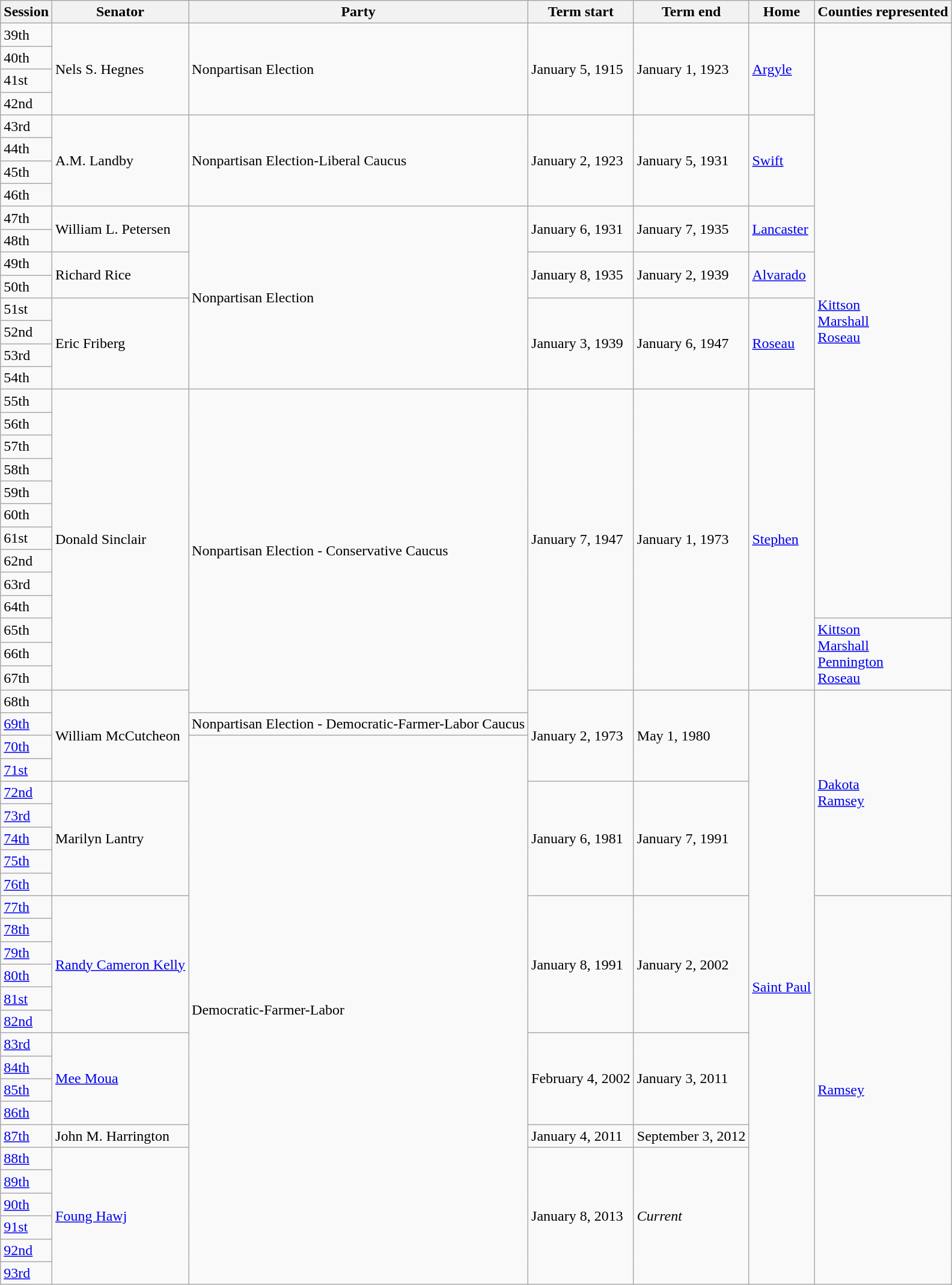<table role="presentation" class="wikitable mw-collapsible">
<tr>
<th>Session</th>
<th>Senator</th>
<th>Party</th>
<th>Term start</th>
<th>Term end</th>
<th>Home</th>
<th>Counties represented</th>
</tr>
<tr>
<td>39th</td>
<td rowspan="4">Nels S. Hegnes</td>
<td rowspan="4" >Nonpartisan Election</td>
<td rowspan="4">January 5, 1915</td>
<td rowspan="4">January 1, 1923</td>
<td rowspan="4"><a href='#'>Argyle</a></td>
<td rowspan="26"><a href='#'>Kittson</a> <br> <a href='#'>Marshall</a> <br> <a href='#'>Roseau</a></td>
</tr>
<tr>
<td>40th</td>
</tr>
<tr>
<td>41st</td>
</tr>
<tr>
<td>42nd</td>
</tr>
<tr>
<td>43rd</td>
<td rowspan="4">A.M. Landby</td>
<td rowspan="4" >Nonpartisan Election-Liberal Caucus</td>
<td rowspan="4">January 2, 1923</td>
<td rowspan="4">January 5, 1931</td>
<td rowspan="4"><a href='#'>Swift</a></td>
</tr>
<tr>
<td>44th</td>
</tr>
<tr>
<td>45th</td>
</tr>
<tr>
<td>46th</td>
</tr>
<tr>
<td>47th</td>
<td rowspan="2">William L. Petersen</td>
<td rowspan="8" >Nonpartisan Election</td>
<td rowspan="2">January 6, 1931</td>
<td rowspan="2">January 7, 1935</td>
<td rowspan="2"><a href='#'>Lancaster</a></td>
</tr>
<tr>
<td>48th</td>
</tr>
<tr>
<td>49th</td>
<td rowspan="2">Richard Rice</td>
<td rowspan="2">January 8, 1935</td>
<td rowspan="2">January 2, 1939</td>
<td rowspan="2"><a href='#'>Alvarado</a></td>
</tr>
<tr>
<td>50th</td>
</tr>
<tr>
<td>51st</td>
<td rowspan="4">Eric Friberg</td>
<td rowspan="4">January 3, 1939</td>
<td rowspan="4">January 6, 1947</td>
<td rowspan="4"><a href='#'>Roseau</a></td>
</tr>
<tr>
<td>52nd</td>
</tr>
<tr>
<td>53rd</td>
</tr>
<tr>
<td>54th</td>
</tr>
<tr>
<td>55th</td>
<td rowspan="13">Donald Sinclair</td>
<td rowspan="14" >Nonpartisan Election - Conservative Caucus</td>
<td rowspan="13">January 7, 1947</td>
<td rowspan="13">January 1, 1973</td>
<td rowspan="13"><a href='#'>Stephen</a></td>
</tr>
<tr>
<td>56th</td>
</tr>
<tr>
<td>57th</td>
</tr>
<tr>
<td>58th</td>
</tr>
<tr>
<td>59th</td>
</tr>
<tr>
<td>60th</td>
</tr>
<tr>
<td>61st</td>
</tr>
<tr>
<td>62nd</td>
</tr>
<tr>
<td>63rd</td>
</tr>
<tr>
<td>64th</td>
</tr>
<tr>
<td>65th</td>
<td rowspan="3"><a href='#'>Kittson</a> <br> <a href='#'>Marshall</a> <br> <a href='#'>Pennington</a> <br> <a href='#'>Roseau</a></td>
</tr>
<tr>
<td>66th</td>
</tr>
<tr>
<td>67th</td>
</tr>
<tr>
<td>68th</td>
<td rowspan="4">William McCutcheon</td>
<td rowspan="4">January 2, 1973</td>
<td rowspan="4">May 1, 1980</td>
<td rowspan="26"><a href='#'>Saint Paul</a></td>
<td rowspan="9"><a href='#'>Dakota</a> <br> <a href='#'>Ramsey</a></td>
</tr>
<tr>
<td><a href='#'>69th</a></td>
<td>Nonpartisan Election - Democratic-Farmer-Labor Caucus</td>
</tr>
<tr>
<td><a href='#'>70th</a></td>
<td rowspan="24" >Democratic-Farmer-Labor</td>
</tr>
<tr>
<td><a href='#'>71st</a></td>
</tr>
<tr>
<td><a href='#'>72nd</a></td>
<td rowspan="5">Marilyn Lantry</td>
<td rowspan="5">January 6, 1981</td>
<td rowspan="5">January 7, 1991</td>
</tr>
<tr>
<td><a href='#'>73rd</a></td>
</tr>
<tr>
<td><a href='#'>74th</a></td>
</tr>
<tr>
<td><a href='#'>75th</a></td>
</tr>
<tr>
<td><a href='#'>76th</a></td>
</tr>
<tr>
<td><a href='#'>77th</a></td>
<td rowspan="6"><a href='#'>Randy Cameron Kelly</a></td>
<td rowspan="6">January 8, 1991</td>
<td rowspan="6">January 2, 2002</td>
<td rowspan="17"><a href='#'>Ramsey</a></td>
</tr>
<tr>
<td><a href='#'>78th</a></td>
</tr>
<tr>
<td><a href='#'>79th</a></td>
</tr>
<tr>
<td><a href='#'>80th</a></td>
</tr>
<tr>
<td><a href='#'>81st</a></td>
</tr>
<tr>
<td><a href='#'>82nd</a></td>
</tr>
<tr>
<td><a href='#'>83rd</a></td>
<td rowspan="4"><a href='#'>Mee Moua</a></td>
<td rowspan="4">February 4, 2002</td>
<td rowspan="4">January 3, 2011</td>
</tr>
<tr>
<td><a href='#'>84th</a></td>
</tr>
<tr>
<td><a href='#'>85th</a></td>
</tr>
<tr>
<td><a href='#'>86th</a></td>
</tr>
<tr>
<td><a href='#'>87th</a></td>
<td>John M. Harrington</td>
<td>January 4, 2011</td>
<td>September 3, 2012</td>
</tr>
<tr>
<td><a href='#'>88th</a></td>
<td rowspan="6"><a href='#'>Foung Hawj</a></td>
<td rowspan="6">January 8, 2013</td>
<td rowspan="6"><em>Current</em></td>
</tr>
<tr>
<td><a href='#'>89th</a></td>
</tr>
<tr>
<td><a href='#'>90th</a></td>
</tr>
<tr>
<td><a href='#'>91st</a></td>
</tr>
<tr>
<td><a href='#'>92nd</a></td>
</tr>
<tr>
<td><a href='#'>93rd</a></td>
</tr>
</table>
